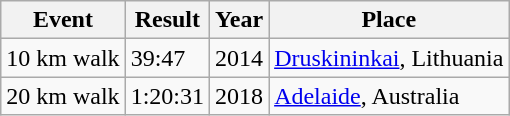<table class=wikitable style="font-size:100%">
<tr>
<th>Event</th>
<th>Result</th>
<th>Year</th>
<th>Place</th>
</tr>
<tr>
<td>10 km walk</td>
<td>39:47</td>
<td>2014</td>
<td><a href='#'>Druskininkai</a>, Lithuania</td>
</tr>
<tr>
<td>20 km walk</td>
<td>1:20:31</td>
<td>2018</td>
<td><a href='#'>Adelaide</a>, Australia</td>
</tr>
</table>
